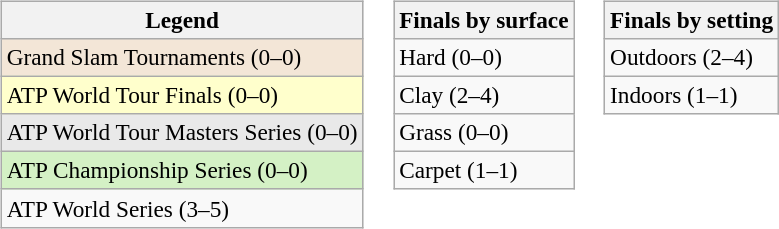<table>
<tr valign=top>
<td><br><table class=wikitable style="font-size:97%">
<tr>
<th>Legend</th>
</tr>
<tr style="background:#f3e6d7;">
<td>Grand Slam Tournaments (0–0)</td>
</tr>
<tr style="background:#ffc;">
<td>ATP World Tour Finals (0–0)</td>
</tr>
<tr style="background:#e9e9e9;">
<td>ATP World Tour Masters Series (0–0)</td>
</tr>
<tr style="background:#d4f1c5;">
<td>ATP Championship Series (0–0)</td>
</tr>
<tr>
<td>ATP World Series (3–5)</td>
</tr>
</table>
</td>
<td><br><table class=wikitable style="font-size:97%">
<tr>
<th>Finals by surface</th>
</tr>
<tr>
<td>Hard (0–0)</td>
</tr>
<tr>
<td>Clay (2–4)</td>
</tr>
<tr>
<td>Grass (0–0)</td>
</tr>
<tr>
<td>Carpet (1–1)</td>
</tr>
</table>
</td>
<td><br><table class=wikitable style="font-size:97%">
<tr>
<th>Finals by setting</th>
</tr>
<tr>
<td>Outdoors (2–4)</td>
</tr>
<tr>
<td>Indoors (1–1)</td>
</tr>
</table>
</td>
</tr>
</table>
